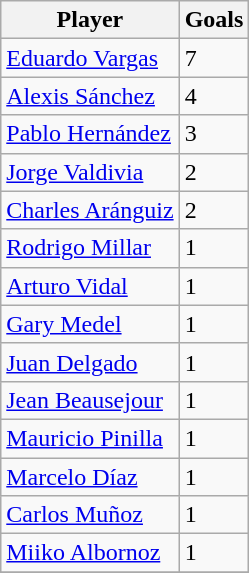<table class="wikitable sortable" style="text-align: left;">
<tr>
<th>Player</th>
<th>Goals</th>
</tr>
<tr>
<td><a href='#'>Eduardo Vargas</a></td>
<td>7</td>
</tr>
<tr>
<td><a href='#'>Alexis Sánchez</a></td>
<td>4</td>
</tr>
<tr>
<td><a href='#'>Pablo Hernández</a></td>
<td>3</td>
</tr>
<tr>
<td><a href='#'>Jorge Valdivia</a></td>
<td>2</td>
</tr>
<tr>
<td><a href='#'>Charles Aránguiz</a></td>
<td>2</td>
</tr>
<tr>
<td><a href='#'>Rodrigo Millar</a></td>
<td>1</td>
</tr>
<tr>
<td><a href='#'>Arturo Vidal</a></td>
<td>1</td>
</tr>
<tr>
<td><a href='#'>Gary Medel</a></td>
<td>1</td>
</tr>
<tr>
<td><a href='#'>Juan Delgado</a></td>
<td>1</td>
</tr>
<tr>
<td><a href='#'>Jean Beausejour</a></td>
<td>1</td>
</tr>
<tr>
<td><a href='#'>Mauricio Pinilla</a></td>
<td>1</td>
</tr>
<tr>
<td><a href='#'>Marcelo Díaz</a></td>
<td>1</td>
</tr>
<tr>
<td><a href='#'>Carlos Muñoz</a></td>
<td>1</td>
</tr>
<tr>
<td><a href='#'>Miiko Albornoz</a></td>
<td>1</td>
</tr>
<tr>
</tr>
</table>
